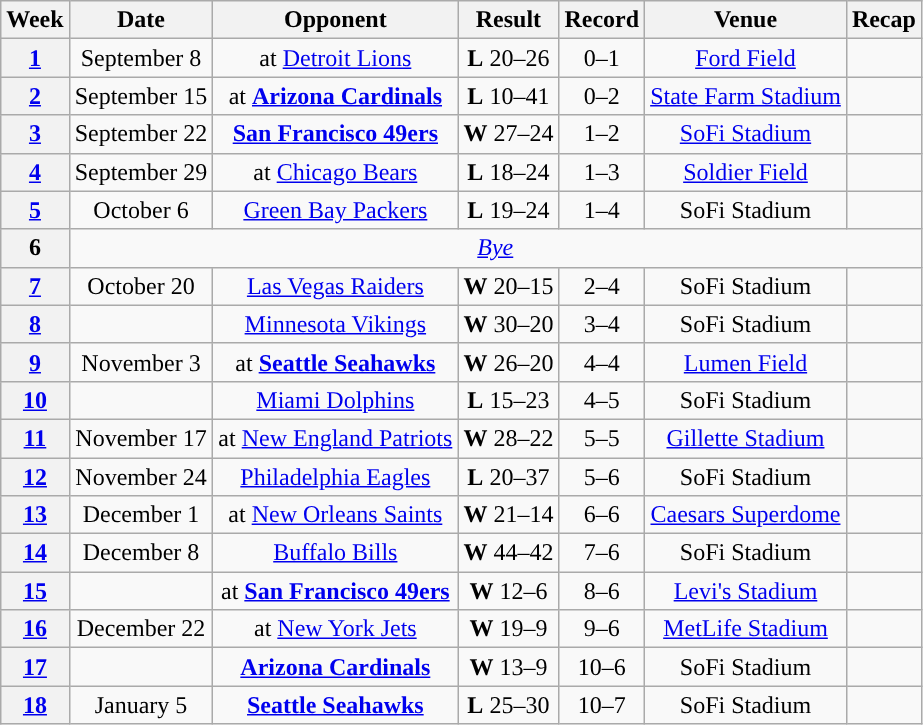<table class="wikitable" style="text-align:center">
<tr>
<th>Week</th>
<th>Date</th>
<th>Opponent</th>
<th>Result</th>
<th>Record</th>
<th>Venue</th>
<th>Recap</th>
</tr>
<tr>
<th><a href='#'>1</a></th>
<td>September 8</td>
<td>at <a href='#'>Detroit Lions</a></td>
<td><strong>L</strong> 20–26 </td>
<td>0–1</td>
<td><a href='#'>Ford Field</a></td>
<td></td>
</tr>
<tr>
<th><a href='#'>2</a></th>
<td>September 15</td>
<td>at <strong><a href='#'>Arizona Cardinals</a></strong></td>
<td><strong>L</strong> 10–41</td>
<td>0–2</td>
<td><a href='#'>State Farm Stadium</a></td>
<td></td>
</tr>
<tr>
<th><a href='#'>3</a></th>
<td>September 22</td>
<td><strong><a href='#'>San Francisco 49ers</a></strong></td>
<td><strong>W</strong> 27–24</td>
<td>1–2</td>
<td><a href='#'>SoFi Stadium</a></td>
<td></td>
</tr>
<tr>
<th><a href='#'>4</a></th>
<td>September 29</td>
<td>at <a href='#'>Chicago Bears</a></td>
<td><strong>L</strong> 18–24</td>
<td>1–3</td>
<td><a href='#'>Soldier Field</a></td>
<td></td>
</tr>
<tr>
<th><a href='#'>5</a></th>
<td>October 6</td>
<td><a href='#'>Green Bay Packers</a></td>
<td><strong>L</strong> 19–24</td>
<td>1–4</td>
<td>SoFi Stadium</td>
<td></td>
</tr>
<tr>
<th>6</th>
<td colspan="6"><em><a href='#'>Bye</a></em></td>
</tr>
<tr>
<th><a href='#'>7</a></th>
<td>October 20</td>
<td><a href='#'>Las Vegas Raiders</a></td>
<td><strong>W</strong> 20–15</td>
<td>2–4</td>
<td>SoFi Stadium</td>
<td></td>
</tr>
<tr>
<th><a href='#'>8</a></th>
<td></td>
<td><a href='#'>Minnesota Vikings</a></td>
<td><strong>W</strong> 30–20</td>
<td>3–4</td>
<td>SoFi Stadium</td>
<td></td>
</tr>
<tr>
<th><a href='#'>9</a></th>
<td>November 3</td>
<td>at <strong><a href='#'>Seattle Seahawks</a></strong></td>
<td><strong>W</strong> 26–20 </td>
<td>4–4</td>
<td><a href='#'>Lumen Field</a></td>
<td></td>
</tr>
<tr>
<th><a href='#'>10</a></th>
<td></td>
<td><a href='#'>Miami Dolphins</a></td>
<td><strong>L</strong> 15–23</td>
<td>4–5</td>
<td>SoFi Stadium</td>
<td></td>
</tr>
<tr>
<th><a href='#'>11</a></th>
<td>November 17</td>
<td>at <a href='#'>New England Patriots</a></td>
<td><strong>W</strong> 28–22</td>
<td>5–5</td>
<td><a href='#'>Gillette Stadium</a></td>
<td></td>
</tr>
<tr>
<th><a href='#'>12</a></th>
<td>November 24</td>
<td><a href='#'>Philadelphia Eagles</a></td>
<td><strong>L</strong> 20–37</td>
<td>5–6</td>
<td>SoFi Stadium</td>
<td></td>
</tr>
<tr>
<th><a href='#'>13</a></th>
<td>December 1</td>
<td>at <a href='#'>New Orleans Saints</a></td>
<td><strong>W</strong> 21–14</td>
<td>6–6</td>
<td><a href='#'>Caesars Superdome</a></td>
<td></td>
</tr>
<tr>
<th><a href='#'>14</a></th>
<td>December 8</td>
<td><a href='#'>Buffalo Bills</a></td>
<td><strong>W</strong> 44–42</td>
<td>7–6</td>
<td>SoFi Stadium</td>
<td></td>
</tr>
<tr>
<th><a href='#'>15</a></th>
<td></td>
<td>at <strong><a href='#'>San Francisco 49ers</a></strong></td>
<td><strong>W</strong> 12–6</td>
<td>8–6</td>
<td><a href='#'>Levi's Stadium</a></td>
<td></td>
</tr>
<tr>
<th><a href='#'>16</a></th>
<td>December 22</td>
<td>at <a href='#'>New York Jets</a></td>
<td><strong>W</strong> 19–9</td>
<td>9–6</td>
<td><a href='#'>MetLife Stadium</a></td>
<td></td>
</tr>
<tr>
<th><a href='#'>17</a></th>
<td></td>
<td><strong><a href='#'>Arizona Cardinals</a></strong></td>
<td><strong>W</strong> 13–9</td>
<td>10–6</td>
<td>SoFi Stadium</td>
<td></td>
</tr>
<tr>
<th><a href='#'>18</a></th>
<td>January 5</td>
<td><strong><a href='#'>Seattle Seahawks</a></strong></td>
<td><strong>L</strong> 25–30</td>
<td>10–7</td>
<td>SoFi Stadium</td>
<td></td>
</tr>
</table>
